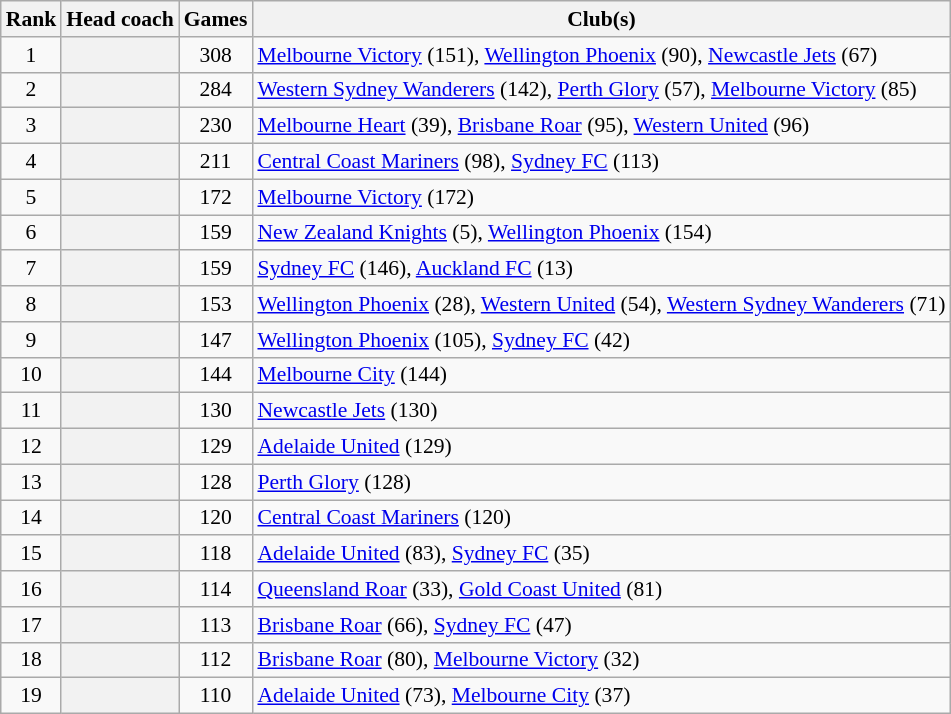<table class="wikitable plainrowheaders sortable" style="text-align:center;font-size:90%">
<tr>
<th scope="col">Rank</th>
<th scope="col">Head coach</th>
<th scope="col">Games</th>
<th scope="col" class="unsortable">Club(s)</th>
</tr>
<tr>
<td>1</td>
<th scope="row" style="text-align:left;"> </th>
<td>308</td>
<td style="text-align:left;"><a href='#'>Melbourne Victory</a> (151), <a href='#'>Wellington Phoenix</a> (90), <a href='#'>Newcastle Jets</a> (67)</td>
</tr>
<tr>
<td>2</td>
<th scope="row" style="text-align:left;"> </th>
<td>284</td>
<td style="text-align:left;"><a href='#'>Western Sydney Wanderers</a> (142), <a href='#'>Perth Glory</a> (57), <a href='#'>Melbourne Victory</a> (85)</td>
</tr>
<tr>
<td>3</td>
<th scope="row" style="text-align:left;"> <strong></strong></th>
<td>230</td>
<td style="text-align:left;"><a href='#'>Melbourne Heart</a> (39), <a href='#'>Brisbane Roar</a> (95), <a href='#'>Western United</a> (96)</td>
</tr>
<tr>
<td>4</td>
<th scope="row" style="text-align:left;"> </th>
<td>211</td>
<td style="text-align:left;"><a href='#'>Central Coast Mariners</a> (98), <a href='#'>Sydney FC</a> (113)</td>
</tr>
<tr>
<td>5</td>
<th scope="row" style="text-align:left;"> </th>
<td>172</td>
<td style="text-align:left;"><a href='#'>Melbourne Victory</a> (172)</td>
</tr>
<tr>
<td>6</td>
<th scope="row" style="text-align:left;"> </th>
<td>159</td>
<td style="text-align:left;"><a href='#'>New Zealand Knights</a> (5), <a href='#'>Wellington Phoenix</a> (154)</td>
</tr>
<tr>
<td>7</td>
<th scope="row" style="text-align:left;"> <strong></strong></th>
<td>159</td>
<td style="text-align:left;"><a href='#'>Sydney FC</a> (146), <a href='#'>Auckland FC</a> (13)</td>
</tr>
<tr>
<td>8</td>
<th scope="row" style="text-align:left;"> </th>
<td>153</td>
<td style="text-align:left;"><a href='#'>Wellington Phoenix</a> (28), <a href='#'>Western United</a> (54), <a href='#'>Western Sydney Wanderers</a> (71)</td>
</tr>
<tr>
<td>9</td>
<th scope="row" style="text-align:left;"> <strong></strong></th>
<td>147</td>
<td style="text-align:left;"><a href='#'>Wellington Phoenix</a> (105), <a href='#'>Sydney FC</a> (42)</td>
</tr>
<tr>
<td>10</td>
<th scope="row" style="text-align:left;"> </th>
<td>144</td>
<td style="text-align:left;"><a href='#'>Melbourne City</a> (144)</td>
</tr>
<tr>
<td>11</td>
<th scope="row" style="text-align:left;"> </th>
<td>130</td>
<td style="text-align:left;"><a href='#'>Newcastle Jets</a> (130)</td>
</tr>
<tr>
<td>12</td>
<th scope="row" style="text-align:left;"> <strong></strong></th>
<td>129</td>
<td style="text-align:left;"><a href='#'>Adelaide United</a> (129)</td>
</tr>
<tr>
<td>13</td>
<th scope="row" style="text-align:left;"> </th>
<td>128</td>
<td style="text-align:left;"><a href='#'>Perth Glory</a> (128)</td>
</tr>
<tr>
<td>14</td>
<th scope="row" style="text-align:left;"> </th>
<td>120</td>
<td style="text-align:left;"><a href='#'>Central Coast Mariners</a> (120)</td>
</tr>
<tr>
<td>15</td>
<th scope="row" style="text-align:left;"> </th>
<td>118</td>
<td style="text-align:left;"><a href='#'>Adelaide United</a> (83), <a href='#'>Sydney FC</a> (35)</td>
</tr>
<tr>
<td>16</td>
<th scope="row" style="text-align:left;"> </th>
<td>114</td>
<td style="text-align:left;"><a href='#'>Queensland Roar</a> (33), <a href='#'>Gold Coast United</a> (81)</td>
</tr>
<tr>
<td>17</td>
<th scope="row" style="text-align:left;"> </th>
<td>113</td>
<td style="text-align:left;"><a href='#'>Brisbane Roar</a> (66), <a href='#'>Sydney FC</a> (47)</td>
</tr>
<tr>
<td>18</td>
<th scope="row" style="text-align:left;"> </th>
<td>112</td>
<td style="text-align:left;"><a href='#'>Brisbane Roar</a> (80), <a href='#'>Melbourne Victory</a> (32)</td>
</tr>
<tr>
<td>19</td>
<th scope="row" style="text-align:left;"> <strong></strong></th>
<td>110</td>
<td style="text-align:left;"><a href='#'>Adelaide United</a> (73), <a href='#'>Melbourne City</a> (37)</td>
</tr>
</table>
